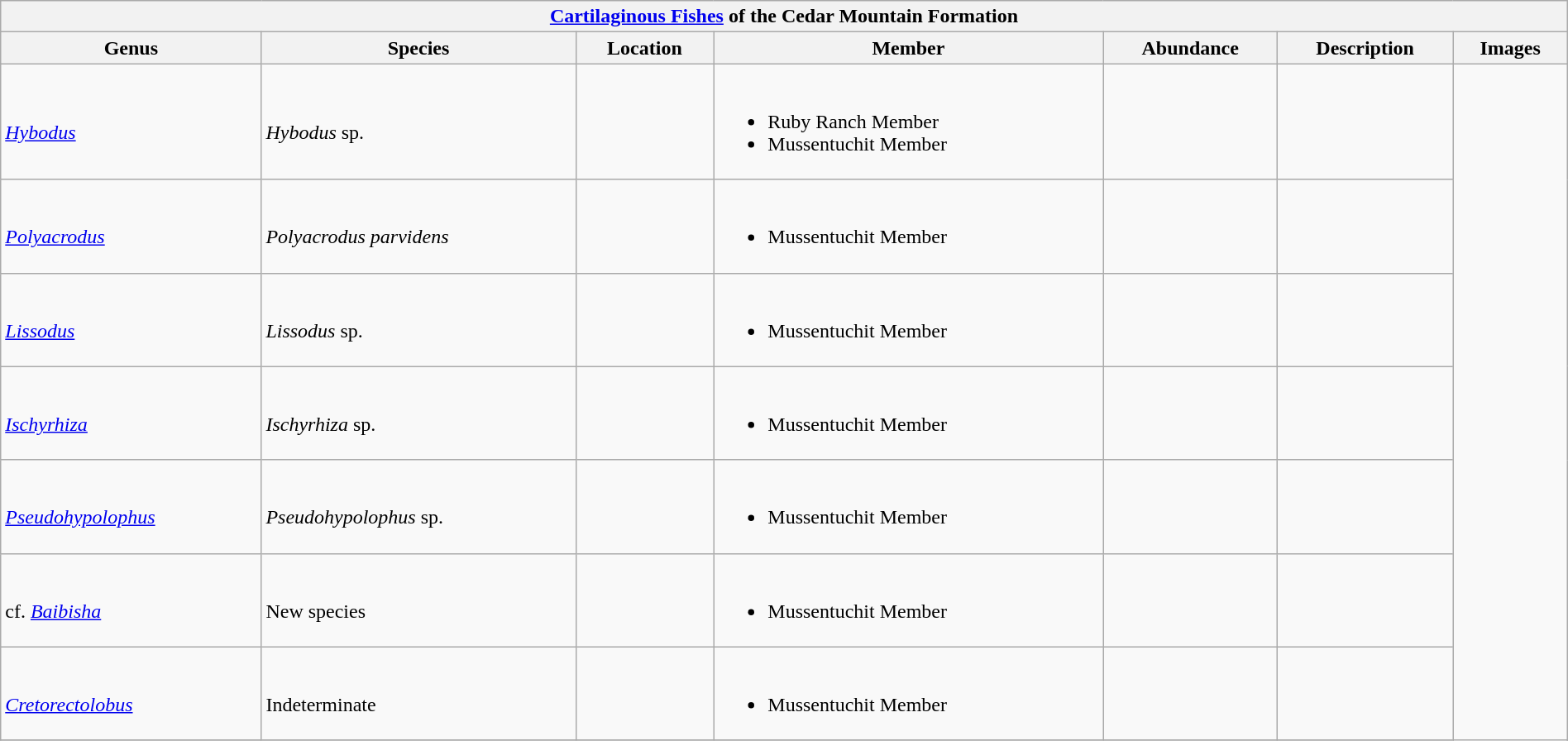<table class="wikitable" align="center" width="100%">
<tr>
<th colspan="7" align="center"><strong><a href='#'>Cartilaginous Fishes</a> of the Cedar Mountain Formation</strong></th>
</tr>
<tr>
<th>Genus</th>
<th>Species</th>
<th>Location</th>
<th>Member</th>
<th>Abundance</th>
<th>Description</th>
<th>Images</th>
</tr>
<tr>
<td><br><em><a href='#'>Hybodus</a></em></td>
<td><br><em>Hybodus</em> sp.</td>
<td></td>
<td><br><ul><li>Ruby Ranch Member</li><li>Mussentuchit Member</li></ul></td>
<td></td>
<td></td>
<td rowspan="99"><br></td>
</tr>
<tr>
<td><br><em><a href='#'>Polyacrodus</a></em></td>
<td><br><em>Polyacrodus parvidens</em></td>
<td></td>
<td><br><ul><li>Mussentuchit Member</li></ul></td>
<td></td>
<td></td>
</tr>
<tr>
<td><br><em><a href='#'>Lissodus</a></em></td>
<td><br><em>Lissodus</em> sp.</td>
<td></td>
<td><br><ul><li>Mussentuchit Member</li></ul></td>
<td></td>
<td></td>
</tr>
<tr>
<td><br><em><a href='#'>Ischyrhiza</a></em></td>
<td><br><em>Ischyrhiza</em> sp.</td>
<td></td>
<td><br><ul><li>Mussentuchit Member</li></ul></td>
<td></td>
<td></td>
</tr>
<tr>
<td><br><em><a href='#'>Pseudohypolophus</a></em></td>
<td><br><em>Pseudohypolophus</em> sp.</td>
<td></td>
<td><br><ul><li>Mussentuchit Member</li></ul></td>
<td></td>
<td></td>
</tr>
<tr>
<td><br>cf. <em><a href='#'>Baibisha</a></em></td>
<td><br>New species</td>
<td></td>
<td><br><ul><li>Mussentuchit Member</li></ul></td>
<td></td>
<td></td>
</tr>
<tr>
<td><br><em><a href='#'>Cretorectolobus</a></em></td>
<td><br>Indeterminate</td>
<td></td>
<td><br><ul><li>Mussentuchit Member</li></ul></td>
<td></td>
<td></td>
</tr>
<tr>
</tr>
</table>
